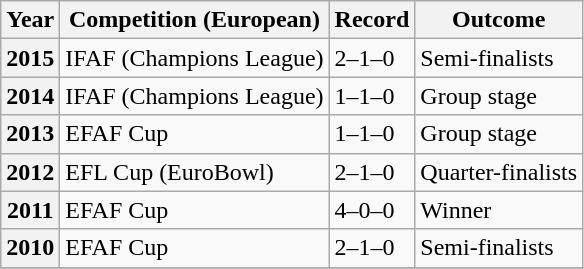<table class="wikitable">
<tr>
<th>Year</th>
<th>Competition (European)</th>
<th>Record</th>
<th>Outcome</th>
</tr>
<tr>
<th>2015</th>
<td>IFAF (Champions League)</td>
<td>2–1–0</td>
<td>Semi-finalists</td>
</tr>
<tr>
<th>2014</th>
<td>IFAF (Champions League)</td>
<td>1–1–0</td>
<td>Group stage</td>
</tr>
<tr>
<th>2013</th>
<td>EFAF Cup</td>
<td>1–1–0</td>
<td>Group stage</td>
</tr>
<tr>
<th>2012</th>
<td>EFL Cup (EuroBowl)</td>
<td>2–1–0</td>
<td>Quarter-finalists</td>
</tr>
<tr>
<th>2011</th>
<td>EFAF Cup</td>
<td>4–0–0</td>
<td>Winner</td>
</tr>
<tr>
<th>2010</th>
<td>EFAF Cup</td>
<td>2–1–0</td>
<td>Semi-finalists</td>
</tr>
<tr>
</tr>
</table>
